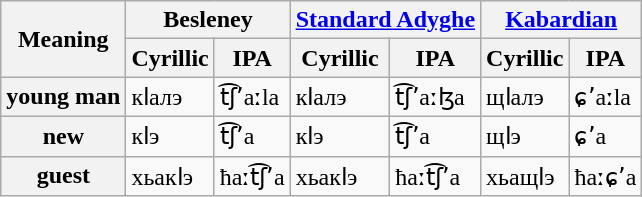<table class="wikitable">
<tr>
<th rowspan=2>Meaning</th>
<th colspan=2>Besleney</th>
<th colspan=2><a href='#'>Standard Adyghe</a></th>
<th colspan=2><a href='#'>Kabardian</a></th>
</tr>
<tr>
<th>Cyrillic</th>
<th>IPA</th>
<th>Cyrillic</th>
<th>IPA</th>
<th>Cyrillic</th>
<th>IPA</th>
</tr>
<tr>
<th>young man</th>
<td>кӏалэ</td>
<td>t͡ʃʼaːla</td>
<td>кӏалэ</td>
<td>t͡ʃʼaːɮa</td>
<td>щӏалэ</td>
<td>ɕʼaːla</td>
</tr>
<tr>
<th>new</th>
<td>кӏэ</td>
<td>t͡ʃʼa</td>
<td>кӏэ</td>
<td>t͡ʃʼa</td>
<td>щӏэ</td>
<td>ɕʼa</td>
</tr>
<tr>
<th>guest</th>
<td>хьакӏэ</td>
<td>ħaːt͡ʃʼa</td>
<td>хьакӏэ</td>
<td>ħaːt͡ʃʼa</td>
<td>хьащӏэ</td>
<td>ħaːɕʼa</td>
</tr>
</table>
